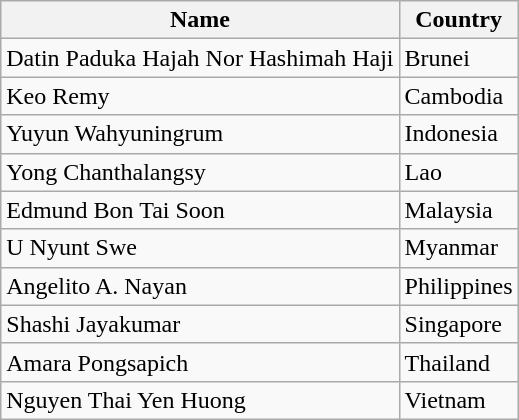<table class="wikitable">
<tr>
<th>Name</th>
<th>Country</th>
</tr>
<tr>
<td>Datin Paduka Hajah Nor Hashimah Haji</td>
<td>Brunei</td>
</tr>
<tr>
<td>Keo Remy</td>
<td>Cambodia</td>
</tr>
<tr>
<td>Yuyun Wahyuningrum</td>
<td>Indonesia</td>
</tr>
<tr>
<td>Yong Chanthalangsy</td>
<td>Lao</td>
</tr>
<tr>
<td>Edmund Bon Tai Soon</td>
<td>Malaysia</td>
</tr>
<tr>
<td>U Nyunt Swe</td>
<td>Myanmar</td>
</tr>
<tr>
<td>Angelito A. Nayan</td>
<td>Philippines</td>
</tr>
<tr>
<td>Shashi Jayakumar</td>
<td>Singapore</td>
</tr>
<tr>
<td>Amara Pongsapich</td>
<td>Thailand</td>
</tr>
<tr>
<td>Nguyen Thai Yen Huong</td>
<td>Vietnam</td>
</tr>
</table>
